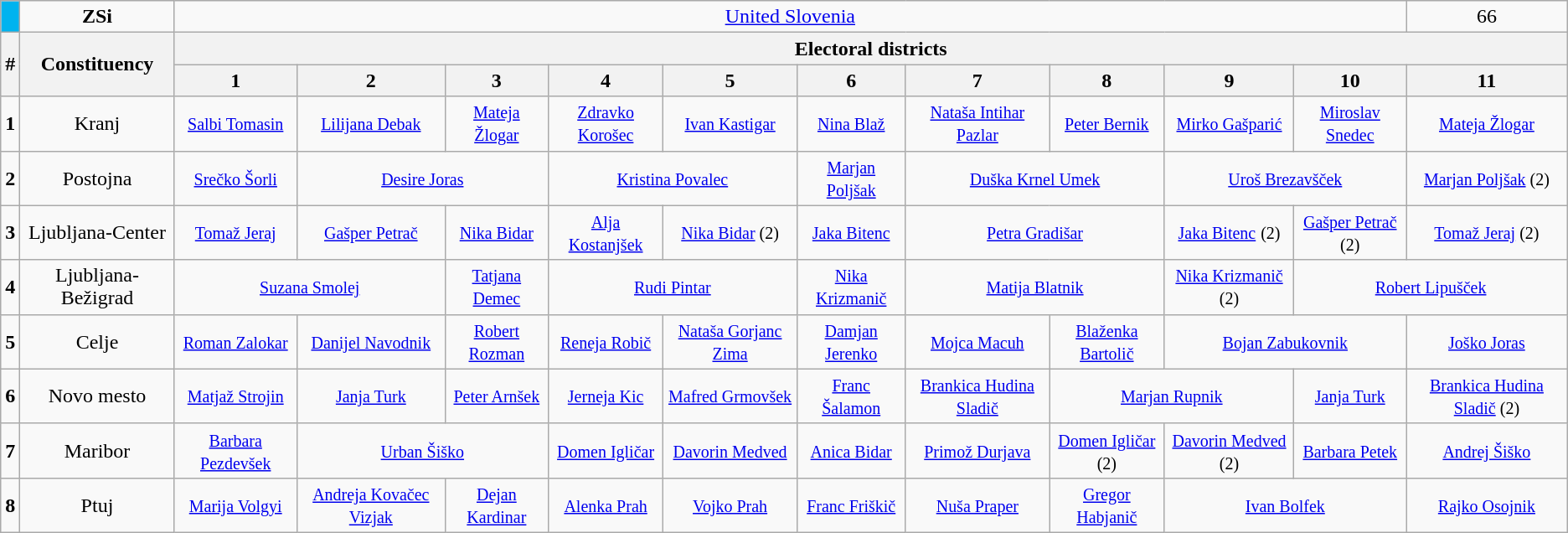<table class="wikitable" style="text-align: center;">
<tr>
<td style="background:#00b3ef"></td>
<td><strong>ZSi</strong></td>
<td colspan="10"><a href='#'>United Slovenia</a><br></td>
<td>66<br></td>
</tr>
<tr>
<th rowspan="2">#</th>
<th rowspan="2">Constituency</th>
<th colspan="11">Electoral districts</th>
</tr>
<tr>
<th>1</th>
<th>2</th>
<th>3</th>
<th>4</th>
<th>5</th>
<th>6</th>
<th>7</th>
<th>8</th>
<th>9</th>
<th>10</th>
<th>11</th>
</tr>
<tr>
<td style="text-align:center;"><strong>1</strong></td>
<td>Kranj</td>
<td><a href='#'><small>Salbi Tomasin</small></a></td>
<td><a href='#'><small>Lilijana Debak</small></a></td>
<td><a href='#'><small>Mateja Žlogar</small></a></td>
<td><a href='#'><small>Zdravko Korošec</small></a></td>
<td><a href='#'><small>Ivan Kastigar</small></a></td>
<td><a href='#'><small>Nina Blaž</small></a></td>
<td><a href='#'><small>Nataša Intihar Pazlar</small></a></td>
<td><a href='#'><small>Peter Bernik</small></a></td>
<td><a href='#'><small>Mirko Gašparić</small></a></td>
<td><a href='#'><small>Miroslav Snedec</small></a></td>
<td><a href='#'><small>Mateja Žlogar</small></a></td>
</tr>
<tr>
<td style="text-align:center;"><strong>2</strong></td>
<td>Postojna</td>
<td><a href='#'><small>Srečko Šorli</small></a></td>
<td colspan="2"><a href='#'><small>Desire Joras</small></a></td>
<td colspan="2"><a href='#'><small>Kristina Povalec</small></a></td>
<td><a href='#'><small>Marjan Poljšak</small></a></td>
<td colspan="2"><a href='#'><small>Duška Krnel Umek</small></a></td>
<td colspan="2"><a href='#'><small>Uroš Brezavšček</small></a></td>
<td><small><a href='#'>Marjan Poljšak</a> (2)</small></td>
</tr>
<tr>
<td style="text-align:center;"><strong>3</strong></td>
<td>Ljubljana-Center</td>
<td><a href='#'><small>Tomaž Jeraj</small></a></td>
<td><a href='#'><small>Gašper Petrač</small></a></td>
<td><a href='#'><small>Nika Bidar</small></a></td>
<td><a href='#'><small>Alja Kostanjšek</small></a></td>
<td><small><a href='#'>Nika Bidar</a> (2)</small></td>
<td><a href='#'><small>Jaka Bitenc</small></a></td>
<td colspan="2"><a href='#'><small>Petra Gradišar</small></a></td>
<td><a href='#'><small>Jaka Bitenc</small></a> <small>(2)</small></td>
<td><small><a href='#'>Gašper Petrač</a> (2)</small></td>
<td><small><a href='#'>Tomaž Jeraj</a> (2)</small></td>
</tr>
<tr>
<td style="text-align:center;"><strong>4</strong></td>
<td>Ljubljana-Bežigrad</td>
<td colspan="2"><a href='#'><small>Suzana Smolej</small></a></td>
<td><a href='#'><small>Tatjana Demec</small></a></td>
<td colspan="2"><a href='#'><small>Rudi Pintar</small></a></td>
<td><a href='#'><small>Nika Krizmanič</small></a></td>
<td colspan="2"><a href='#'><small>Matija Blatnik</small></a></td>
<td><small><a href='#'>Nika Krizmanič</a> (2)</small></td>
<td colspan="2"><a href='#'><small>Robert Lipušček</small></a></td>
</tr>
<tr>
<td style="text-align:center;"><strong>5</strong></td>
<td>Celje</td>
<td><a href='#'><small>Roman Zalokar</small></a></td>
<td><a href='#'><small>Danijel Navodnik</small></a></td>
<td><a href='#'><small>Robert Rozman</small></a></td>
<td><a href='#'><small>Reneja Robič</small></a></td>
<td><a href='#'><small>Nataša Gorjanc Zima</small></a></td>
<td><a href='#'><small>Damjan Jerenko</small></a></td>
<td><a href='#'><small>Mojca Macuh</small></a></td>
<td><a href='#'><small>Blaženka Bartolič</small></a></td>
<td colspan="2"><a href='#'><small>Bojan Zabukovnik</small></a></td>
<td><a href='#'><small>Joško Joras</small></a></td>
</tr>
<tr>
<td style="text-align:center;"><strong>6</strong></td>
<td>Novo mesto</td>
<td><a href='#'><small>Matjaž Strojin</small></a></td>
<td><a href='#'><small>Janja Turk</small></a></td>
<td><a href='#'><small>Peter Arnšek</small></a></td>
<td><a href='#'><small>Jerneja Kic</small></a></td>
<td><a href='#'><small>Mafred Grmovšek</small></a></td>
<td><a href='#'><small>Franc Šalamon</small></a></td>
<td><a href='#'><small>Brankica Hudina Sladič</small></a></td>
<td colspan="2"><a href='#'><small>Marjan Rupnik</small></a></td>
<td><a href='#'><small>Janja Turk</small></a></td>
<td><small><a href='#'>Brankica Hudina Sladič</a> (2)</small></td>
</tr>
<tr>
<td style="text-align:center;"><strong>7</strong></td>
<td>Maribor</td>
<td><a href='#'><small>Barbara Pezdevšek</small></a></td>
<td colspan="2"><a href='#'><small>Urban Šiško</small></a></td>
<td><a href='#'><small>Domen Igličar</small></a></td>
<td><a href='#'><small>Davorin Medved</small></a></td>
<td><a href='#'><small>Anica Bidar</small></a></td>
<td><a href='#'><small>Primož Durjava</small></a></td>
<td><small><a href='#'>Domen Igličar</a> (2)</small></td>
<td><small><a href='#'>Davorin Medved</a> (2)</small></td>
<td><a href='#'><small>Barbara Petek</small></a></td>
<td><a href='#'><small>Andrej Šiško</small></a></td>
</tr>
<tr>
<td style="text-align:center;"><strong>8</strong></td>
<td>Ptuj</td>
<td><a href='#'><small>Marija Volgyi</small></a></td>
<td><a href='#'><small>Andreja Kovačec Vizjak</small></a></td>
<td><a href='#'><small>Dejan Kardinar</small></a></td>
<td><a href='#'><small>Alenka Prah</small></a></td>
<td><a href='#'><small>Vojko Prah</small></a></td>
<td><a href='#'><small>Franc Friškič</small></a></td>
<td><small><a href='#'>Nuša Praper</a></small></td>
<td><a href='#'><small>Gregor Habjanič</small></a></td>
<td colspan="2"><a href='#'><small>Ivan Bolfek</small></a></td>
<td><a href='#'><small>Rajko Osojnik</small></a></td>
</tr>
</table>
